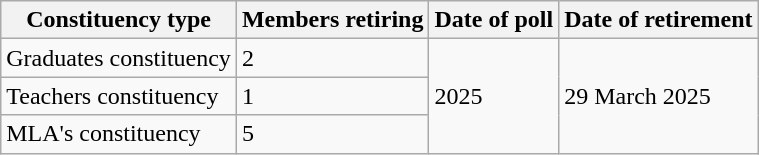<table class="wikitable sortable">
<tr>
<th>Constituency type</th>
<th>Members retiring</th>
<th>Date of poll</th>
<th>Date of retirement</th>
</tr>
<tr>
<td>Graduates constituency</td>
<td>2</td>
<td rowspan="3">2025</td>
<td rowspan="3">29 March 2025</td>
</tr>
<tr>
<td>Teachers constituency</td>
<td>1</td>
</tr>
<tr>
<td>MLA's constituency</td>
<td>5</td>
</tr>
</table>
